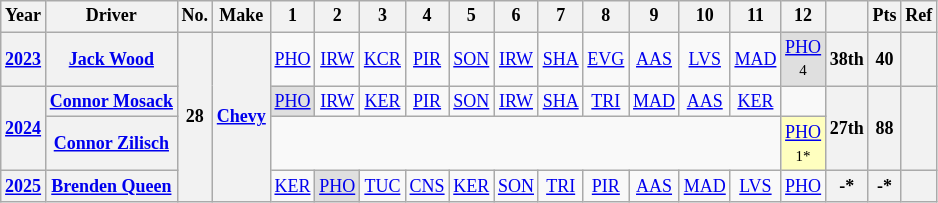<table class="wikitable" style="text-align:center; font-size:75%">
<tr>
<th>Year</th>
<th>Driver</th>
<th>No.</th>
<th>Make</th>
<th>1</th>
<th>2</th>
<th>3</th>
<th>4</th>
<th>5</th>
<th>6</th>
<th>7</th>
<th>8</th>
<th>9</th>
<th>10</th>
<th>11</th>
<th>12</th>
<th></th>
<th>Pts</th>
<th>Ref</th>
</tr>
<tr>
<th><a href='#'>2023</a></th>
<th><a href='#'>Jack Wood</a></th>
<th rowspan=4>28</th>
<th rowspan=4><a href='#'>Chevy</a></th>
<td><a href='#'>PHO</a></td>
<td><a href='#'>IRW</a></td>
<td><a href='#'>KCR</a></td>
<td><a href='#'>PIR</a></td>
<td><a href='#'>SON</a></td>
<td><a href='#'>IRW</a></td>
<td><a href='#'>SHA</a></td>
<td><a href='#'>EVG</a></td>
<td><a href='#'>AAS</a></td>
<td><a href='#'>LVS</a></td>
<td><a href='#'>MAD</a></td>
<td style="background:#DFDFDF;"><a href='#'>PHO</a><br><small>4</small></td>
<th>38th</th>
<th>40</th>
<th></th>
</tr>
<tr>
<th rowspan="2"><a href='#'>2024</a></th>
<th><a href='#'>Connor Mosack</a></th>
<td style="background:#DFDFDF;"><a href='#'>PHO</a><br></td>
<td><a href='#'>IRW</a></td>
<td><a href='#'>KER</a></td>
<td><a href='#'>PIR</a></td>
<td><a href='#'>SON</a></td>
<td><a href='#'>IRW</a></td>
<td><a href='#'>SHA</a></td>
<td><a href='#'>TRI</a></td>
<td><a href='#'>MAD</a></td>
<td><a href='#'>AAS</a></td>
<td><a href='#'>KER</a></td>
<td></td>
<th rowspan=2>27th</th>
<th rowspan=2>88</th>
<th rowspan=2></th>
</tr>
<tr>
<th><a href='#'>Connor Zilisch</a></th>
<td colspan="11"></td>
<td style="background:#FFFFBF;"><a href='#'>PHO</a><br><small>1*</small></td>
</tr>
<tr>
<th><a href='#'>2025</a></th>
<th><a href='#'>Brenden Queen</a></th>
<td><a href='#'>KER</a></td>
<td style="background:#DFDFDF;"><a href='#'>PHO</a><br></td>
<td><a href='#'>TUC</a></td>
<td><a href='#'>CNS</a></td>
<td><a href='#'>KER</a></td>
<td><a href='#'>SON</a></td>
<td><a href='#'>TRI</a></td>
<td><a href='#'>PIR</a></td>
<td><a href='#'>AAS</a></td>
<td><a href='#'>MAD</a></td>
<td><a href='#'>LVS</a></td>
<td><a href='#'>PHO</a></td>
<th>-*</th>
<th>-*</th>
<th></th>
</tr>
</table>
